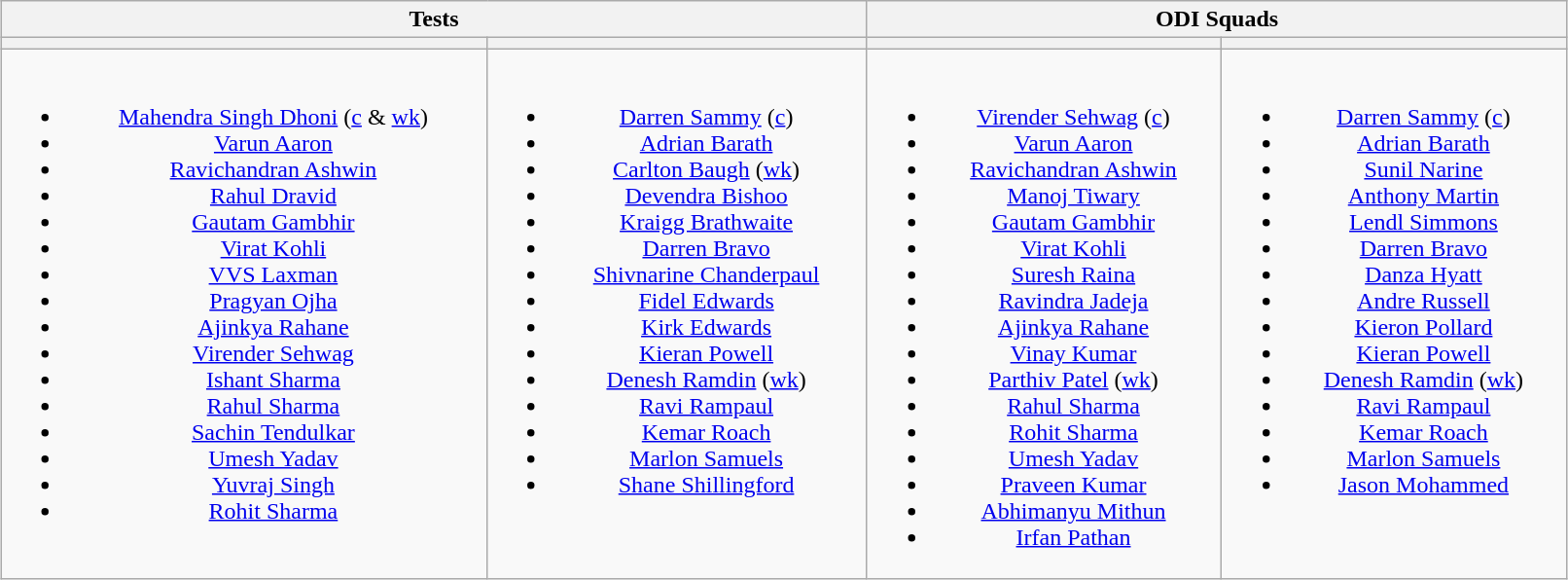<table class="wikitable" style="text-align:center; width:85%; margin:auto">
<tr>
<th colspan=2>Tests</th>
<th colspan=2>ODI Squads</th>
</tr>
<tr>
<th></th>
<th></th>
<th></th>
<th></th>
</tr>
<tr style="vertical-align:top">
<td><br><ul><li><a href='#'>Mahendra Singh Dhoni</a> (<a href='#'>c</a> & <a href='#'>wk</a>)</li><li><a href='#'>Varun Aaron</a></li><li><a href='#'>Ravichandran Ashwin</a></li><li><a href='#'>Rahul Dravid</a></li><li><a href='#'>Gautam Gambhir</a></li><li><a href='#'>Virat Kohli</a></li><li><a href='#'>VVS Laxman</a></li><li><a href='#'>Pragyan Ojha</a></li><li><a href='#'>Ajinkya Rahane</a></li><li><a href='#'>Virender Sehwag</a></li><li><a href='#'>Ishant Sharma</a></li><li><a href='#'>Rahul Sharma</a></li><li><a href='#'>Sachin Tendulkar</a></li><li><a href='#'>Umesh Yadav</a></li><li><a href='#'>Yuvraj Singh</a></li><li><a href='#'>Rohit Sharma</a></li></ul></td>
<td><br><ul><li><a href='#'>Darren Sammy</a> (<a href='#'>c</a>)</li><li><a href='#'>Adrian Barath</a></li><li><a href='#'>Carlton Baugh</a> (<a href='#'>wk</a>)</li><li><a href='#'>Devendra Bishoo</a></li><li><a href='#'>Kraigg Brathwaite</a></li><li><a href='#'>Darren Bravo</a></li><li><a href='#'>Shivnarine Chanderpaul</a></li><li><a href='#'>Fidel Edwards</a></li><li><a href='#'>Kirk Edwards</a></li><li><a href='#'>Kieran Powell</a></li><li><a href='#'>Denesh Ramdin</a> (<a href='#'>wk</a>)</li><li><a href='#'>Ravi Rampaul</a></li><li><a href='#'>Kemar Roach</a></li><li><a href='#'>Marlon Samuels</a></li><li><a href='#'>Shane Shillingford</a></li></ul></td>
<td><br><ul><li><a href='#'>Virender Sehwag</a> (<a href='#'>c</a>)</li><li><a href='#'>Varun Aaron</a></li><li><a href='#'>Ravichandran Ashwin</a></li><li><a href='#'>Manoj Tiwary</a></li><li><a href='#'>Gautam Gambhir</a></li><li><a href='#'>Virat Kohli</a></li><li><a href='#'>Suresh Raina</a></li><li><a href='#'>Ravindra Jadeja</a></li><li><a href='#'>Ajinkya Rahane</a></li><li><a href='#'>Vinay Kumar</a></li><li><a href='#'>Parthiv Patel</a> (<a href='#'>wk</a>)</li><li><a href='#'>Rahul Sharma</a></li><li><a href='#'>Rohit Sharma</a></li><li><a href='#'>Umesh Yadav</a></li><li><a href='#'>Praveen Kumar</a></li><li><a href='#'>Abhimanyu Mithun</a></li><li><a href='#'>Irfan Pathan</a></li></ul></td>
<td><br><ul><li><a href='#'>Darren Sammy</a> (<a href='#'>c</a>)</li><li><a href='#'>Adrian Barath</a></li><li><a href='#'>Sunil Narine</a></li><li><a href='#'>Anthony Martin</a></li><li><a href='#'>Lendl Simmons</a></li><li><a href='#'>Darren Bravo</a></li><li><a href='#'>Danza Hyatt</a></li><li><a href='#'>Andre Russell</a></li><li><a href='#'>Kieron Pollard</a></li><li><a href='#'>Kieran Powell</a></li><li><a href='#'>Denesh Ramdin</a> (<a href='#'>wk</a>)</li><li><a href='#'>Ravi Rampaul</a></li><li><a href='#'>Kemar Roach</a></li><li><a href='#'>Marlon Samuels</a></li><li><a href='#'>Jason Mohammed</a></li></ul></td>
</tr>
</table>
